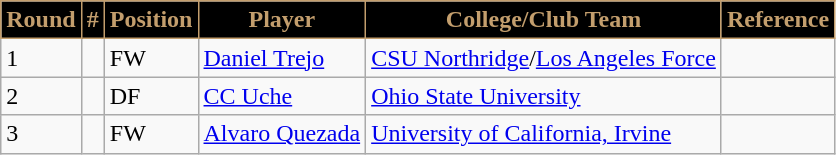<table class="wikitable">
<tr>
<th style="background:#000000; color:#C39E6D; border:1px solid #C39E6D;">Round</th>
<th style="background:#000000; color:#C39E6D; border:1px solid #C39E6D;">#</th>
<th style="background:#000000; color:#C39E6D; border:1px solid #C39E6D;">Position</th>
<th style="background:#000000; color:#C39E6D; border:1px solid #C39E6D;">Player</th>
<th style="background:#000000; color:#C39E6D; border:1px solid #C39E6D;">College/Club Team</th>
<th style="background:#000000; color:#C39E6D; border:1px solid #C39E6D;">Reference</th>
</tr>
<tr>
<td>1</td>
<td></td>
<td>FW</td>
<td> <a href='#'>Daniel Trejo</a></td>
<td><a href='#'>CSU Northridge</a>/<a href='#'>Los Angeles Force</a></td>
<td></td>
</tr>
<tr>
<td>2</td>
<td></td>
<td>DF</td>
<td> <a href='#'>CC Uche</a></td>
<td><a href='#'>Ohio State University</a></td>
<td></td>
</tr>
<tr>
<td>3</td>
<td></td>
<td>FW</td>
<td> <a href='#'>Alvaro Quezada</a></td>
<td><a href='#'>University of California, Irvine</a></td>
<td></td>
</tr>
</table>
